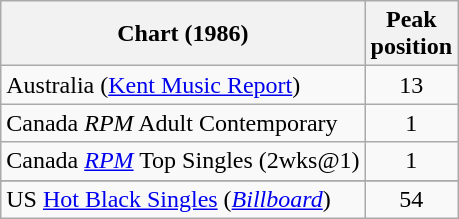<table class="wikitable sortable">
<tr>
<th align="left">Chart (1986)</th>
<th align="center">Peak<br>position</th>
</tr>
<tr>
<td>Australia (<a href='#'>Kent Music Report</a>)</td>
<td style="text-align:center;">13</td>
</tr>
<tr>
<td>Canada <em>RPM</em> Adult Contemporary</td>
<td style="text-align:center;">1</td>
</tr>
<tr>
<td>Canada <em><a href='#'>RPM</a></em> Top Singles (2wks@1)</td>
<td style="text-align:center;">1</td>
</tr>
<tr>
</tr>
<tr>
</tr>
<tr>
</tr>
<tr>
<td scope="row">US <a href='#'>Hot Black Singles</a> (<em><a href='#'>Billboard</a></em>)</td>
<td align="center">54</td>
</tr>
</table>
